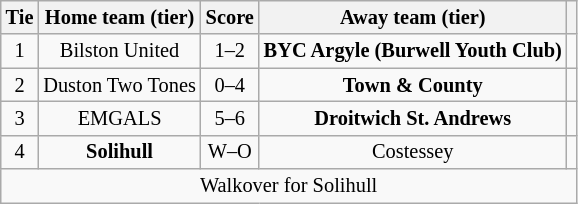<table class="wikitable" style="text-align:center; font-size:85%">
<tr>
<th>Tie</th>
<th>Home team (tier)</th>
<th>Score</th>
<th>Away team (tier)</th>
<th></th>
</tr>
<tr>
<td align="center">1</td>
<td>Bilston United</td>
<td align="center">1–2</td>
<td><strong>BYC Argyle (Burwell Youth Club)</strong></td>
<td></td>
</tr>
<tr>
<td align="center">2</td>
<td>Duston Two Tones</td>
<td align="center">0–4</td>
<td><strong>Town & County</strong></td>
<td></td>
</tr>
<tr>
<td align="center">3</td>
<td>EMGALS</td>
<td align="center">5–6</td>
<td><strong>Droitwich St. Andrews</strong></td>
<td></td>
</tr>
<tr>
<td align="center">4</td>
<td><strong>Solihull</strong></td>
<td align="center">W–O</td>
<td>Costessey</td>
<td></td>
</tr>
<tr>
<td colspan="5" align="center">Walkover for Solihull</td>
</tr>
</table>
